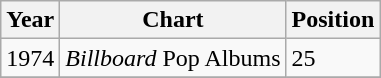<table class="wikitable">
<tr>
<th>Year</th>
<th>Chart</th>
<th>Position</th>
</tr>
<tr>
<td>1974</td>
<td><em>Billboard</em> Pop Albums</td>
<td>25</td>
</tr>
<tr>
</tr>
</table>
